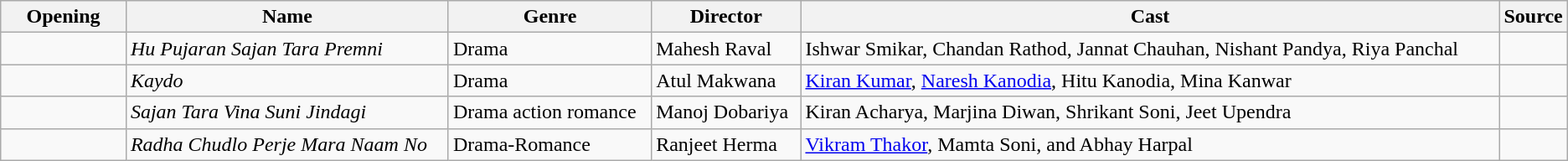<table class="wikitable sortable">
<tr>
<th style="width:8%;">Opening</th>
<th>Name</th>
<th>Genre</th>
<th>Director</th>
<th>Cast</th>
<th style="width:2%;">Source</th>
</tr>
<tr>
<td></td>
<td><em>Hu Pujaran Sajan Tara Premni</em></td>
<td>Drama</td>
<td>Mahesh Raval</td>
<td>Ishwar Smikar, Chandan Rathod, Jannat Chauhan, Nishant Pandya, Riya Panchal</td>
<td></td>
</tr>
<tr>
<td></td>
<td><em>Kaydo</em></td>
<td>Drama</td>
<td>Atul Makwana</td>
<td><a href='#'>Kiran Kumar</a>, <a href='#'>Naresh Kanodia</a>, Hitu Kanodia, Mina Kanwar</td>
<td></td>
</tr>
<tr>
<td></td>
<td><em>Sajan Tara Vina Suni Jindagi</em></td>
<td>Drama action romance</td>
<td>Manoj Dobariya</td>
<td>Kiran Acharya, Marjina Diwan, Shrikant Soni, Jeet Upendra</td>
<td></td>
</tr>
<tr>
<td></td>
<td><em>Radha Chudlo Perje Mara Naam No</em></td>
<td>Drama-Romance</td>
<td>Ranjeet Herma</td>
<td><a href='#'>Vikram Thakor</a>, Mamta Soni, and Abhay Harpal</td>
<td></td>
</tr>
</table>
